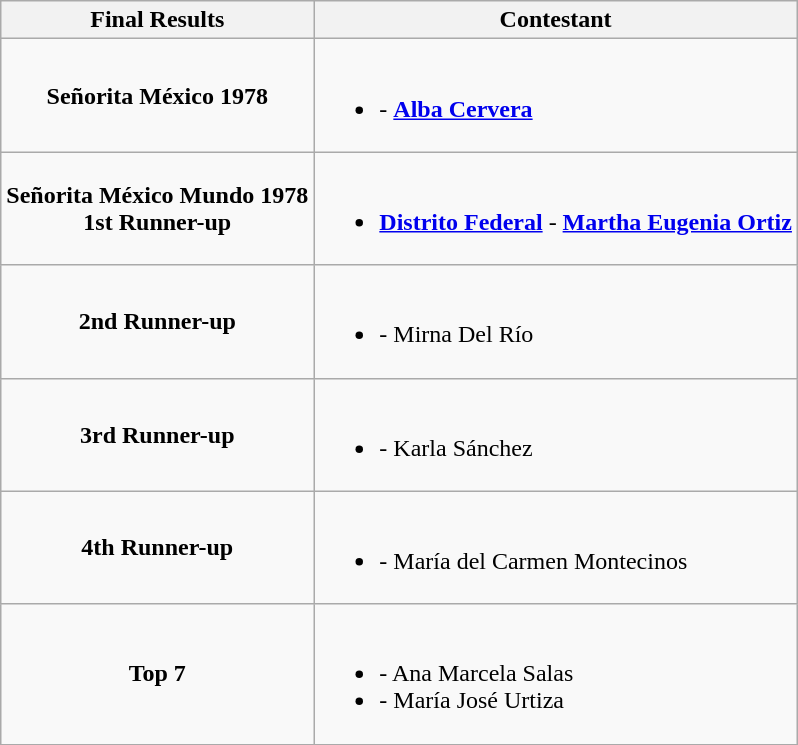<table class="wikitable">
<tr>
<th>Final Results</th>
<th>Contestant</th>
</tr>
<tr>
<td align="center"><strong>Señorita México 1978</strong></td>
<td><br><ul><li><strong></strong> - <strong><a href='#'>Alba Cervera</a></strong></li></ul></td>
</tr>
<tr>
<td align="center"><strong>Señorita México Mundo 1978</strong><br><strong>1st Runner-up</strong></td>
<td><br><ul><li><strong> <a href='#'>Distrito Federal</a></strong> - <strong><a href='#'>Martha Eugenia Ortiz</a></strong></li></ul></td>
</tr>
<tr>
<td align="center"><strong> 2nd Runner-up</strong></td>
<td><br><ul><li><strong></strong> - Mirna Del Río</li></ul></td>
</tr>
<tr>
<td align="center"><strong>3rd Runner-up</strong></td>
<td><br><ul><li><strong></strong> - Karla Sánchez</li></ul></td>
</tr>
<tr>
<td align="center"><strong>4th Runner-up</strong></td>
<td><br><ul><li><strong></strong> - María del Carmen Montecinos</li></ul></td>
</tr>
<tr>
<td align="center"><strong>Top 7</strong></td>
<td><br><ul><li><strong></strong> - Ana Marcela Salas</li><li><strong></strong> - María José Urtiza</li></ul></td>
</tr>
</table>
